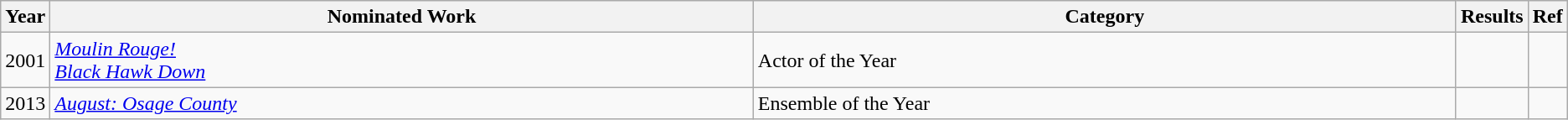<table class="wikitable">
<tr>
<th scope="col" style="width:1em;">Year</th>
<th scope="col" style="width:35em;">Nominated Work</th>
<th scope="col" style="width:35em;">Category</th>
<th scope="col" style="width:1em;">Results</th>
<th scope="col" style="width:1em;">Ref</th>
</tr>
<tr>
<td>2001</td>
<td><em><a href='#'>Moulin Rouge!</a></em><br><em><a href='#'>Black Hawk Down</a></em></td>
<td>Actor of the Year</td>
<td></td>
<td></td>
</tr>
<tr>
<td>2013</td>
<td><em><a href='#'>August: Osage County</a></em></td>
<td>Ensemble of the Year</td>
<td></td>
<td></td>
</tr>
</table>
